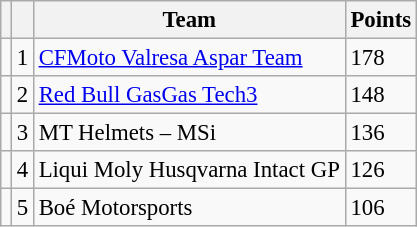<table class="wikitable" style="font-size: 95%;">
<tr>
<th></th>
<th></th>
<th>Team</th>
<th>Points</th>
</tr>
<tr>
<td></td>
<td align=center>1</td>
<td> <a href='#'>CFMoto Valresa Aspar Team</a></td>
<td align=left>178</td>
</tr>
<tr>
<td></td>
<td align=center>2</td>
<td> <a href='#'>Red Bull GasGas Tech3</a></td>
<td align=left>148</td>
</tr>
<tr>
<td></td>
<td align=center>3</td>
<td> MT Helmets – MSi</td>
<td align=left>136</td>
</tr>
<tr>
<td></td>
<td align=center>4</td>
<td> Liqui Moly Husqvarna Intact GP</td>
<td align=left>126</td>
</tr>
<tr>
<td></td>
<td align=center>5</td>
<td> Boé Motorsports</td>
<td align=left>106</td>
</tr>
</table>
